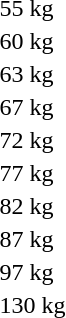<table>
<tr>
<td>55 kg</td>
<td></td>
<td></td>
<td></td>
</tr>
<tr>
<td rowspan=2>60 kg</td>
<td rowspan=2></td>
<td rowspan=2></td>
<td></td>
</tr>
<tr>
<td></td>
</tr>
<tr>
<td>63 kg</td>
<td></td>
<td></td>
<td></td>
</tr>
<tr>
<td rowspan=2>67 kg</td>
<td rowspan=2></td>
<td rowspan=2></td>
<td></td>
</tr>
<tr>
<td></td>
</tr>
<tr>
<td>72 kg</td>
<td></td>
<td></td>
<td></td>
</tr>
<tr>
<td rowspan=2>77 kg</td>
<td rowspan=2></td>
<td rowspan=2></td>
<td></td>
</tr>
<tr>
<td></td>
</tr>
<tr>
<td>82 kg</td>
<td></td>
<td></td>
<td></td>
</tr>
<tr>
<td rowspan=2>87 kg</td>
<td rowspan=2></td>
<td rowspan=2></td>
<td></td>
</tr>
<tr>
<td></td>
</tr>
<tr>
<td rowspan=2>97 kg</td>
<td rowspan=2></td>
<td rowspan=2></td>
<td></td>
</tr>
<tr>
<td></td>
</tr>
<tr>
<td rowspan=2>130 kg</td>
<td rowspan=2></td>
<td rowspan=2></td>
<td></td>
</tr>
<tr>
<td></td>
</tr>
</table>
